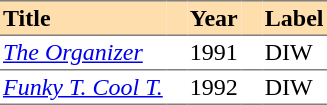<table cellspacing="0" cellpadding="2" border="0">
<tr style="background:#ffdead;">
<th align="left" style="border-bottom:1px solid grey; border-top:1px solid grey;">Title</th>
<th width="10" style="border-bottom:1px solid grey; border-top:1px solid grey;"></th>
<th align="left" style="border-bottom:1px solid grey; border-top:1px solid grey;">Year</th>
<th width="10" style="border-bottom:1px solid grey; border-top:1px solid grey;"></th>
<th align="left" style="border-bottom:1px solid grey; border-top:1px solid grey;">Label</th>
</tr>
<tr>
<td style="border-bottom:1px solid grey;"><em><a href='#'>The Organizer</a></em></td>
<td style="border-bottom:1px solid grey;"></td>
<td style="border-bottom:1px solid grey;">1991</td>
<td style="border-bottom:1px solid grey;"></td>
<td style="border-bottom:1px solid grey;">DIW</td>
</tr>
<tr>
<td style="border-bottom:1px solid grey;"><em><a href='#'>Funky T. Cool T.</a></em></td>
<td style="border-bottom:1px solid grey;"></td>
<td style="border-bottom:1px solid grey;">1992</td>
<td style="border-bottom:1px solid grey;"></td>
<td style="border-bottom:1px solid grey;">DIW</td>
</tr>
</table>
